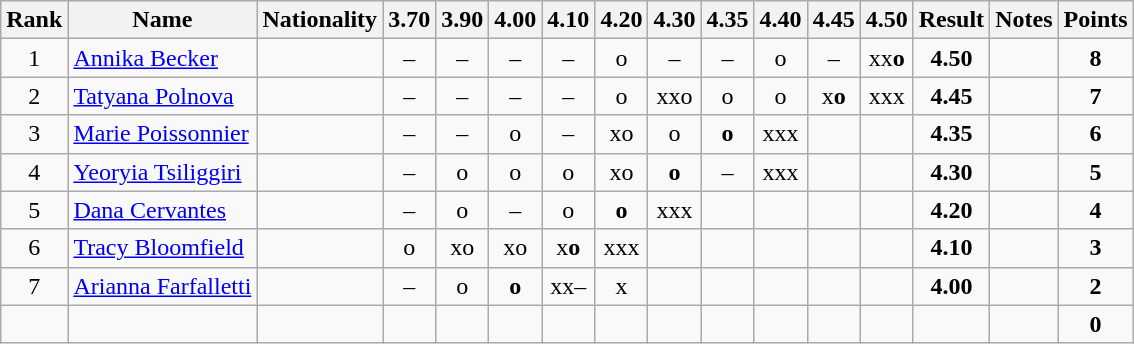<table class="wikitable sortable" style="text-align:center">
<tr>
<th>Rank</th>
<th>Name</th>
<th>Nationality</th>
<th>3.70</th>
<th>3.90</th>
<th>4.00</th>
<th>4.10</th>
<th>4.20</th>
<th>4.30</th>
<th>4.35</th>
<th>4.40</th>
<th>4.45</th>
<th>4.50</th>
<th>Result</th>
<th>Notes</th>
<th>Points</th>
</tr>
<tr>
<td>1</td>
<td align=left><a href='#'>Annika Becker</a></td>
<td align=left></td>
<td>–</td>
<td>–</td>
<td>–</td>
<td>–</td>
<td>o</td>
<td>–</td>
<td>–</td>
<td>o</td>
<td>–</td>
<td>xx<strong>o</strong></td>
<td><strong>4.50</strong></td>
<td></td>
<td><strong>8</strong></td>
</tr>
<tr>
<td>2</td>
<td align=left><a href='#'>Tatyana Polnova</a></td>
<td align=left></td>
<td>–</td>
<td>–</td>
<td>–</td>
<td>–</td>
<td>o</td>
<td>xxo</td>
<td>o</td>
<td>o</td>
<td>x<strong>o</strong></td>
<td>xxx</td>
<td><strong>4.45</strong></td>
<td></td>
<td><strong>7</strong></td>
</tr>
<tr>
<td>3</td>
<td align=left><a href='#'>Marie Poissonnier</a></td>
<td align=left></td>
<td>–</td>
<td>–</td>
<td>o</td>
<td>–</td>
<td>xo</td>
<td>o</td>
<td><strong>o</strong></td>
<td>xxx</td>
<td></td>
<td></td>
<td><strong>4.35</strong></td>
<td></td>
<td><strong>6</strong></td>
</tr>
<tr>
<td>4</td>
<td align=left><a href='#'>Yeoryia Tsiliggiri</a></td>
<td align=left></td>
<td>–</td>
<td>o</td>
<td>o</td>
<td>o</td>
<td>xo</td>
<td><strong>o</strong></td>
<td>–</td>
<td>xxx</td>
<td></td>
<td></td>
<td><strong>4.30</strong></td>
<td></td>
<td><strong>5</strong></td>
</tr>
<tr>
<td>5</td>
<td align=left><a href='#'>Dana Cervantes</a></td>
<td align=left></td>
<td>–</td>
<td>o</td>
<td>–</td>
<td>o</td>
<td><strong>o</strong></td>
<td>xxx</td>
<td></td>
<td></td>
<td></td>
<td></td>
<td><strong>4.20</strong></td>
<td></td>
<td><strong>4</strong></td>
</tr>
<tr>
<td>6</td>
<td align=left><a href='#'>Tracy Bloomfield</a></td>
<td align=left></td>
<td>o</td>
<td>xo</td>
<td>xo</td>
<td>x<strong>o</strong></td>
<td>xxx</td>
<td></td>
<td></td>
<td></td>
<td></td>
<td></td>
<td><strong>4.10</strong></td>
<td></td>
<td><strong>3</strong></td>
</tr>
<tr>
<td>7</td>
<td align=left><a href='#'>Arianna Farfalletti</a></td>
<td align=left></td>
<td>–</td>
<td>o</td>
<td><strong>o</strong></td>
<td>xx–</td>
<td>x</td>
<td></td>
<td></td>
<td></td>
<td></td>
<td></td>
<td><strong>4.00</strong></td>
<td></td>
<td><strong>2</strong></td>
</tr>
<tr>
<td></td>
<td align=left></td>
<td align=left></td>
<td></td>
<td></td>
<td></td>
<td></td>
<td></td>
<td></td>
<td></td>
<td></td>
<td></td>
<td></td>
<td><strong></strong></td>
<td></td>
<td><strong>0</strong></td>
</tr>
</table>
